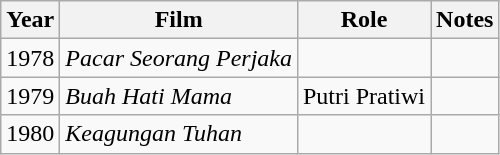<table class="wikitable">
<tr>
<th>Year</th>
<th>Film</th>
<th>Role</th>
<th>Notes</th>
</tr>
<tr>
<td>1978</td>
<td><em>Pacar Seorang Perjaka</em></td>
<td></td>
<td></td>
</tr>
<tr>
<td>1979</td>
<td><em>Buah Hati Mama</em></td>
<td>Putri Pratiwi</td>
<td></td>
</tr>
<tr>
<td>1980</td>
<td><em>Keagungan Tuhan</em></td>
<td></td>
<td></td>
</tr>
</table>
